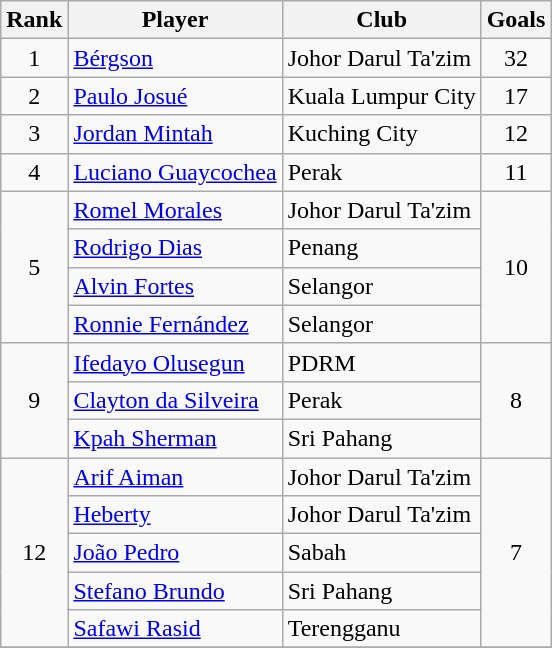<table class="wikitable" style="text-align:center">
<tr>
<th>Rank</th>
<th>Player</th>
<th>Club</th>
<th>Goals</th>
</tr>
<tr>
<td>1</td>
<td style="text-align:left;"> <a href='#'>Bérgson</a></td>
<td style="text-align:left;">Johor Darul Ta'zim</td>
<td>32</td>
</tr>
<tr>
<td>2</td>
<td style="text-align:left;"> <a href='#'>Paulo Josué</a></td>
<td style="text-align:left;">Kuala Lumpur City</td>
<td>17</td>
</tr>
<tr>
<td>3</td>
<td style="text-align:left;"> <a href='#'>Jordan Mintah</a></td>
<td style="text-align:left;">Kuching City</td>
<td>12</td>
</tr>
<tr>
<td>4</td>
<td style="text-align:left;"> <a href='#'>Luciano Guaycochea</a></td>
<td style="text-align:left;">Perak</td>
<td>11</td>
</tr>
<tr>
<td rowspan="4">5</td>
<td style="text-align:left;"> <a href='#'>Romel Morales</a></td>
<td style="text-align:left;">Johor Darul Ta'zim</td>
<td rowspan="4">10</td>
</tr>
<tr>
<td style="text-align:left;"> <a href='#'>Rodrigo Dias</a></td>
<td style="text-align:left;">Penang</td>
</tr>
<tr>
<td style="text-align:left;"> <a href='#'>Alvin Fortes</a></td>
<td style="text-align:left;">Selangor</td>
</tr>
<tr>
<td style="text-align:left;"> <a href='#'>Ronnie Fernández</a></td>
<td style="text-align:left;">Selangor</td>
</tr>
<tr>
<td rowspan="3">9</td>
<td style="text-align:left;"> <a href='#'>Ifedayo Olusegun</a></td>
<td style="text-align:left;">PDRM</td>
<td rowspan="3">8</td>
</tr>
<tr>
<td style="text-align:left;"> <a href='#'>Clayton da Silveira</a></td>
<td style="text-align:left;">Perak</td>
</tr>
<tr>
<td style="text-align:left;"> <a href='#'>Kpah Sherman</a></td>
<td style="text-align:left;">Sri Pahang</td>
</tr>
<tr>
<td rowspan="5">12</td>
<td style="text-align:left;"> <a href='#'>Arif Aiman</a></td>
<td style="text-align:left;">Johor Darul Ta'zim</td>
<td rowspan="5">7</td>
</tr>
<tr>
<td style="text-align:left;"> <a href='#'>Heberty</a></td>
<td style="text-align:left;">Johor Darul Ta'zim</td>
</tr>
<tr>
<td style="text-align:left;"> <a href='#'>João Pedro</a></td>
<td style="text-align:left;">Sabah</td>
</tr>
<tr>
<td style="text-align:left;"> <a href='#'>Stefano Brundo</a></td>
<td style="text-align:left;">Sri Pahang</td>
</tr>
<tr>
<td style="text-align:left;"> <a href='#'>Safawi Rasid</a></td>
<td style="text-align:left;">Terengganu</td>
</tr>
<tr>
</tr>
</table>
